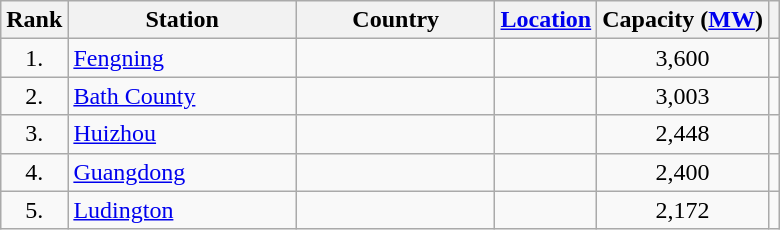<table class="wikitable">
<tr>
<th>Rank</th>
<th style="width:145px;">Station</th>
<th width=125>Country</th>
<th><a href='#'>Location</a></th>
<th>Capacity (<a href='#'>MW</a>)</th>
<th></th>
</tr>
<tr>
<td style="text-align:center;">1.</td>
<td><a href='#'>Fengning</a></td>
<td></td>
<td></td>
<td style="text-align:center;">3,600</td>
<td></td>
</tr>
<tr>
<td style="text-align:center;">2.</td>
<td><a href='#'>Bath County</a></td>
<td></td>
<td></td>
<td style="text-align:center;">3,003</td>
<td></td>
</tr>
<tr>
<td style="text-align:center;">3.</td>
<td><a href='#'>Huizhou</a></td>
<td></td>
<td></td>
<td style="text-align:center;">2,448</td>
<td></td>
</tr>
<tr>
<td style="text-align:center;">4.</td>
<td><a href='#'>Guangdong</a></td>
<td></td>
<td></td>
<td style="text-align:center;">2,400</td>
<td></td>
</tr>
<tr>
<td style="text-align:center;">5.</td>
<td><a href='#'>Ludington</a></td>
<td></td>
<td></td>
<td style="text-align:center;">2,172</td>
<td></td>
</tr>
</table>
